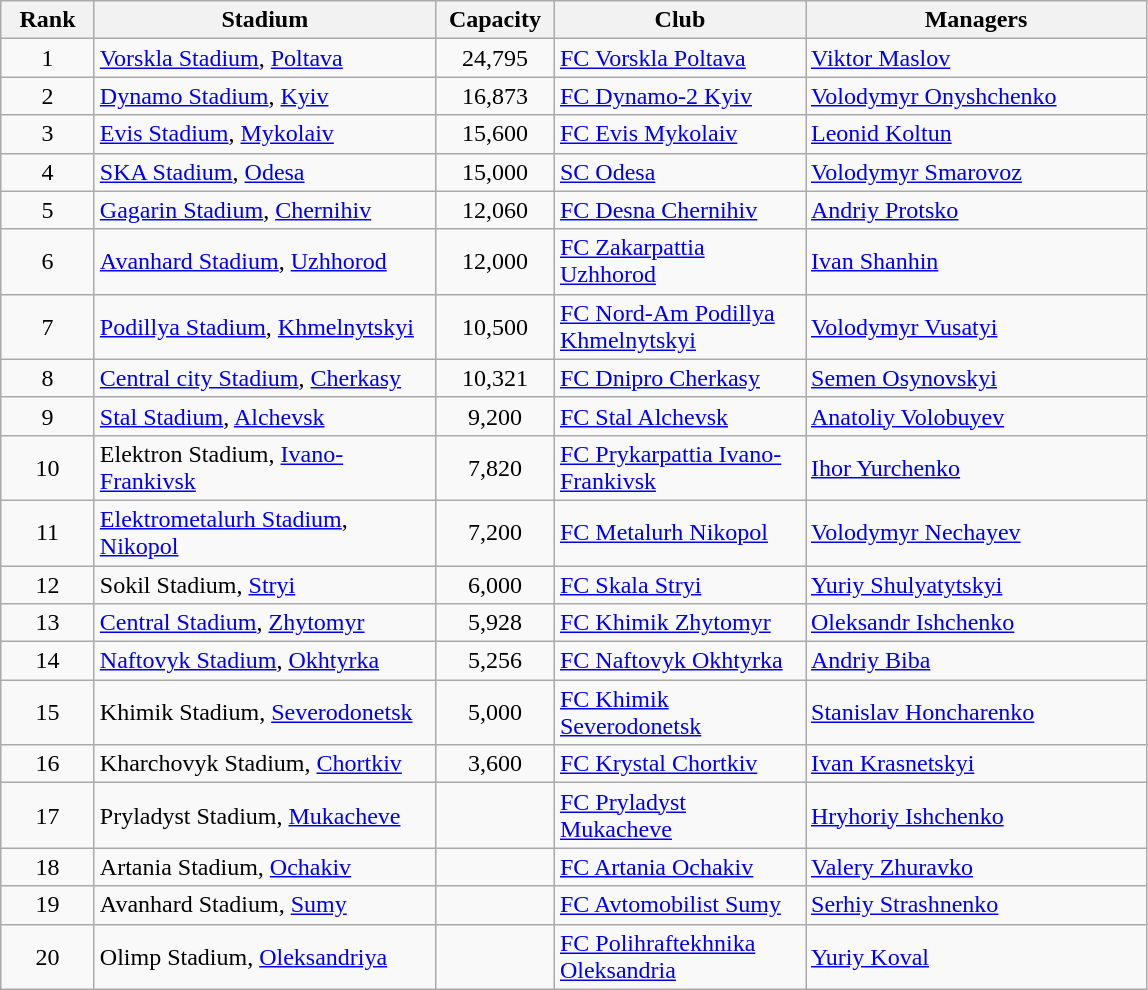<table class="wikitable">
<tr>
<th width=55>Rank</th>
<th width=220>Stadium</th>
<th width=72>Capacity</th>
<th width=160>Club</th>
<th width=220>Managers</th>
</tr>
<tr>
<td align=center>1</td>
<td><a href='#'>Vorskla Stadium</a>, <a href='#'>Poltava</a></td>
<td align=center>24,795</td>
<td><a href='#'>FC Vorskla Poltava</a></td>
<td><a href='#'>Viktor Maslov</a></td>
</tr>
<tr>
<td align=center>2</td>
<td><a href='#'>Dynamo Stadium</a>, <a href='#'>Kyiv</a></td>
<td align=center>16,873</td>
<td><a href='#'>FC Dynamo-2 Kyiv</a></td>
<td><a href='#'>Volodymyr Onyshchenko</a></td>
</tr>
<tr>
<td align=center>3</td>
<td><a href='#'>Evis Stadium</a>, <a href='#'>Mykolaiv</a></td>
<td align=center>15,600</td>
<td><a href='#'>FC Evis Mykolaiv</a></td>
<td><a href='#'>Leonid Koltun</a></td>
</tr>
<tr>
<td align=center>4</td>
<td><a href='#'>SKA Stadium</a>, <a href='#'>Odesa</a></td>
<td align=center>15,000</td>
<td><a href='#'>SC Odesa</a></td>
<td><a href='#'>Volodymyr Smarovoz</a></td>
</tr>
<tr>
<td align=center>5</td>
<td><a href='#'>Gagarin Stadium</a>, <a href='#'>Chernihiv</a></td>
<td align=center>12,060</td>
<td><a href='#'>FC Desna Chernihiv</a></td>
<td><a href='#'>Andriy Protsko</a></td>
</tr>
<tr>
<td align=center>6</td>
<td><a href='#'>Avanhard Stadium</a>, <a href='#'>Uzhhorod</a></td>
<td align=center>12,000</td>
<td><a href='#'>FC Zakarpattia Uzhhorod</a></td>
<td><a href='#'>Ivan Shanhin</a></td>
</tr>
<tr>
<td align=center>7</td>
<td><a href='#'>Podillya Stadium</a>, <a href='#'>Khmelnytskyi</a></td>
<td align=center>10,500</td>
<td><a href='#'>FC Nord-Am Podillya Khmelnytskyi</a></td>
<td><a href='#'>Volodymyr Vusatyi</a></td>
</tr>
<tr>
<td align=center>8</td>
<td><a href='#'>Central city Stadium</a>, <a href='#'>Cherkasy</a></td>
<td align=center>10,321</td>
<td><a href='#'>FC Dnipro Cherkasy</a></td>
<td><a href='#'>Semen Osynovskyi</a></td>
</tr>
<tr>
<td align=center>9</td>
<td><a href='#'>Stal Stadium</a>, <a href='#'>Alchevsk</a></td>
<td align=center>9,200</td>
<td><a href='#'>FC Stal Alchevsk</a></td>
<td><a href='#'>Anatoliy Volobuyev</a></td>
</tr>
<tr>
<td align=center>10</td>
<td>Elektron Stadium, <a href='#'>Ivano-Frankivsk</a></td>
<td align=center>7,820</td>
<td><a href='#'>FC Prykarpattia Ivano-Frankivsk</a></td>
<td><a href='#'>Ihor Yurchenko</a></td>
</tr>
<tr>
<td align=center>11</td>
<td><a href='#'>Elektrometalurh Stadium</a>, <a href='#'>Nikopol</a></td>
<td align=center>7,200</td>
<td><a href='#'>FC Metalurh Nikopol</a></td>
<td><a href='#'>Volodymyr Nechayev</a></td>
</tr>
<tr>
<td align=center>12</td>
<td>Sokil Stadium, <a href='#'>Stryi</a></td>
<td align=center>6,000</td>
<td><a href='#'>FC Skala Stryi</a></td>
<td><a href='#'>Yuriy Shulyatytskyi</a></td>
</tr>
<tr>
<td align=center>13</td>
<td><a href='#'>Central Stadium</a>, <a href='#'>Zhytomyr</a></td>
<td align=center>5,928</td>
<td><a href='#'>FC Khimik Zhytomyr</a></td>
<td><a href='#'>Oleksandr Ishchenko</a></td>
</tr>
<tr>
<td align=center>14</td>
<td><a href='#'>Naftovyk Stadium</a>, <a href='#'>Okhtyrka</a></td>
<td align=center>5,256</td>
<td><a href='#'>FC Naftovyk Okhtyrka</a></td>
<td><a href='#'>Andriy Biba</a></td>
</tr>
<tr>
<td align=center>15</td>
<td>Khimik Stadium, <a href='#'>Severodonetsk</a></td>
<td align=center>5,000</td>
<td><a href='#'>FC Khimik Severodonetsk</a></td>
<td><a href='#'>Stanislav Honcharenko</a></td>
</tr>
<tr>
<td align=center>16</td>
<td>Kharchovyk Stadium, <a href='#'>Chortkiv</a></td>
<td align=center>3,600</td>
<td><a href='#'>FC Krystal Chortkiv</a></td>
<td><a href='#'>Ivan Krasnetskyi</a></td>
</tr>
<tr>
<td align=center>17</td>
<td>Pryladyst Stadium, <a href='#'>Mukacheve</a></td>
<td align=center></td>
<td><a href='#'>FC Pryladyst Mukacheve</a></td>
<td><a href='#'>Hryhoriy Ishchenko</a></td>
</tr>
<tr>
<td align=center>18</td>
<td>Artania Stadium, <a href='#'>Ochakiv</a></td>
<td align=center></td>
<td><a href='#'>FC Artania Ochakiv</a></td>
<td><a href='#'>Valery Zhuravko</a></td>
</tr>
<tr>
<td align=center>19</td>
<td>Avanhard Stadium, <a href='#'>Sumy</a></td>
<td align=center></td>
<td><a href='#'>FC Avtomobilist Sumy</a></td>
<td><a href='#'>Serhiy Strashnenko</a></td>
</tr>
<tr>
<td align=center>20</td>
<td>Olimp Stadium, <a href='#'>Oleksandriya</a></td>
<td align=center></td>
<td><a href='#'>FC Polihraftekhnika Oleksandria</a></td>
<td><a href='#'>Yuriy Koval</a></td>
</tr>
</table>
